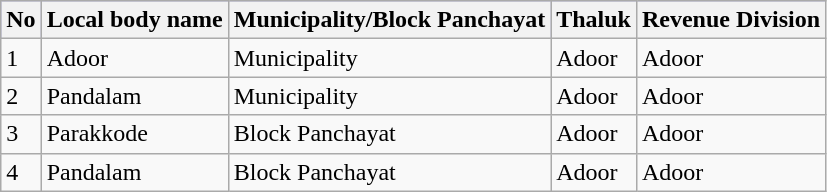<table class="wikitable">
<tr style="font-weight:bold; background-color:#9698ed;">
<th>No</th>
<th>Local body name</th>
<th>Municipality/Block Panchayat</th>
<th>Thaluk</th>
<th>Revenue Division</th>
</tr>
<tr>
<td>1</td>
<td>Adoor</td>
<td>Municipality</td>
<td>Adoor</td>
<td>Adoor</td>
</tr>
<tr>
<td>2</td>
<td>Pandalam</td>
<td>Municipality</td>
<td>Adoor</td>
<td>Adoor</td>
</tr>
<tr>
<td>3</td>
<td>Parakkode</td>
<td>Block Panchayat</td>
<td>Adoor</td>
<td>Adoor</td>
</tr>
<tr>
<td>4</td>
<td>Pandalam</td>
<td>Block Panchayat</td>
<td>Adoor</td>
<td>Adoor</td>
</tr>
</table>
